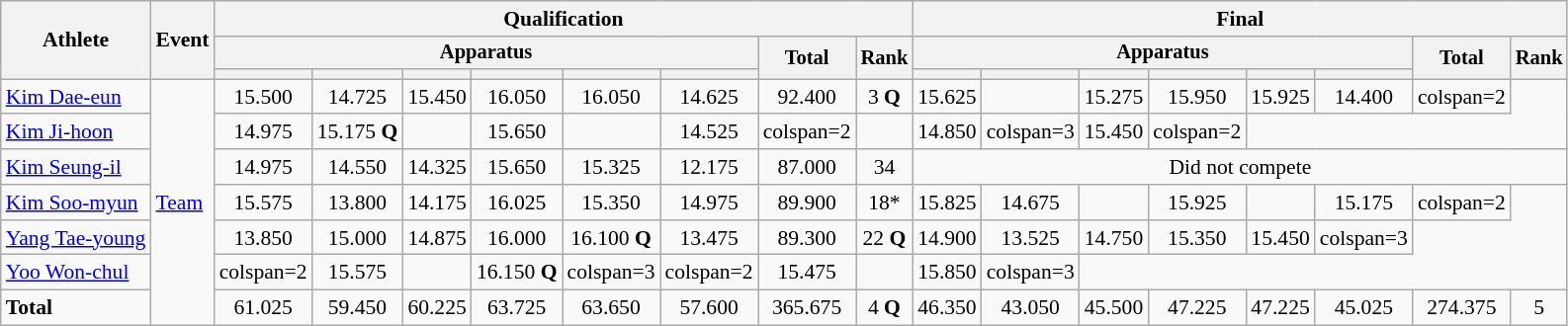<table class="wikitable" style="font-size:90%">
<tr>
<th rowspan=3>Athlete</th>
<th rowspan=3>Event</th>
<th colspan =8>Qualification</th>
<th colspan =8>Final</th>
</tr>
<tr style="font-size:95%">
<th colspan=6>Apparatus</th>
<th rowspan=2>Total</th>
<th rowspan=2>Rank</th>
<th colspan=6>Apparatus</th>
<th rowspan=2>Total</th>
<th rowspan=2>Rank</th>
</tr>
<tr style="font-size:95%">
<th></th>
<th></th>
<th></th>
<th></th>
<th></th>
<th></th>
<th></th>
<th></th>
<th></th>
<th></th>
<th></th>
<th></th>
</tr>
<tr align=center>
<td align=left><a href='#'>Kim Dae-eun</a></td>
<td rowspan=7 align=left><a href='#'>Team</a></td>
<td>15.500</td>
<td>14.725</td>
<td>15.450</td>
<td>16.050</td>
<td>16.050</td>
<td>14.625</td>
<td>92.400</td>
<td>3 <strong>Q</strong></td>
<td>15.625</td>
<td></td>
<td>15.275</td>
<td>15.950</td>
<td>15.925</td>
<td>14.400</td>
<td>colspan=2 </td>
</tr>
<tr align=center>
<td align=left><a href='#'>Kim Ji-hoon</a></td>
<td>14.975</td>
<td>15.175 <strong>Q</strong></td>
<td></td>
<td>15.650</td>
<td></td>
<td>14.525</td>
<td>colspan=2 </td>
<td></td>
<td>14.850</td>
<td>colspan=3 </td>
<td>15.450</td>
<td>colspan=2 </td>
</tr>
<tr align=center>
<td align=left><a href='#'>Kim Seung-il</a></td>
<td>14.975</td>
<td>14.550</td>
<td>14.325</td>
<td>15.650</td>
<td>15.325</td>
<td>12.175</td>
<td>87.000</td>
<td>34</td>
<td colspan=8>Did not compete</td>
</tr>
<tr align=center>
<td align=left><a href='#'>Kim Soo-myun</a></td>
<td>15.575</td>
<td>13.800</td>
<td>14.175</td>
<td>16.025</td>
<td>15.350</td>
<td>14.975</td>
<td>89.900</td>
<td>18*</td>
<td>15.825</td>
<td>14.675</td>
<td></td>
<td>15.925</td>
<td></td>
<td>15.175</td>
<td>colspan=2 </td>
</tr>
<tr align=center>
<td align=left><a href='#'>Yang Tae-young</a></td>
<td>13.850</td>
<td>15.000</td>
<td>14.875</td>
<td>16.000</td>
<td>16.100 <strong>Q</strong></td>
<td>13.475</td>
<td>89.300</td>
<td>22 <strong>Q</strong></td>
<td>14.900</td>
<td>13.525</td>
<td>14.750</td>
<td>15.350</td>
<td>15.450</td>
<td>colspan=3 </td>
</tr>
<tr align=center>
<td align=left><a href='#'>Yoo Won-chul</a></td>
<td>colspan=2 </td>
<td>15.575</td>
<td></td>
<td>16.150 <strong>Q</strong></td>
<td>colspan=3 </td>
<td>colspan=2 </td>
<td>15.475</td>
<td></td>
<td>15.850</td>
<td>colspan=3 </td>
</tr>
<tr align=center>
<td align=left><strong>Total</strong></td>
<td>61.025</td>
<td>59.450</td>
<td>60.225</td>
<td>63.725</td>
<td>63.650</td>
<td>57.600</td>
<td>365.675</td>
<td>4 <strong>Q</strong></td>
<td>46.350</td>
<td>43.050</td>
<td>45.500</td>
<td>47.225</td>
<td>47.225</td>
<td>45.025</td>
<td>274.375</td>
<td>5</td>
</tr>
</table>
